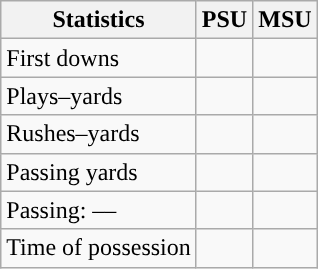<table class="wikitable" style="float:left">
<tr>
<th>Statistics</th>
<th>PSU</th>
<th>MSU</th>
</tr>
<tr>
<td>First downs</td>
<td></td>
<td></td>
</tr>
<tr>
<td>Plays–yards</td>
<td></td>
<td></td>
</tr>
<tr>
<td>Rushes–yards</td>
<td></td>
<td></td>
</tr>
<tr>
<td>Passing yards</td>
<td></td>
<td></td>
</tr>
<tr>
<td>Passing: ––</td>
<td></td>
<td></td>
</tr>
<tr>
<td>Time of possession</td>
<td></td>
<td></td>
</tr>
</table>
